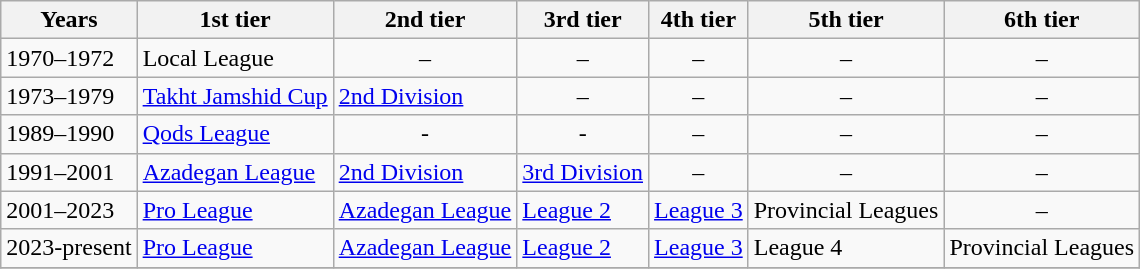<table class=wikitable>
<tr>
<th>Years</th>
<th>1st tier</th>
<th>2nd tier</th>
<th>3rd tier</th>
<th>4th tier</th>
<th>5th tier</th>
<th>6th tier</th>
</tr>
<tr>
<td>1970–1972</td>
<td>Local League</td>
<td align=center>–</td>
<td align=center>–</td>
<td align=center>–</td>
<td align=center>–</td>
<td align=center>–</td>
</tr>
<tr>
<td>1973–1979</td>
<td><a href='#'>Takht Jamshid Cup</a></td>
<td><a href='#'>2nd Division</a></td>
<td align=center>–</td>
<td align=center>–</td>
<td align=center>–</td>
<td align=center>–</td>
</tr>
<tr>
<td>1989–1990</td>
<td><a href='#'>Qods League</a></td>
<td align=center>-</td>
<td align=center>-</td>
<td align=center>–</td>
<td align=center>–</td>
<td align=center>–</td>
</tr>
<tr>
<td>1991–2001</td>
<td><a href='#'>Azadegan League</a></td>
<td><a href='#'>2nd Division</a></td>
<td><a href='#'>3rd Division</a></td>
<td align=center>–</td>
<td align=center>–</td>
<td align=center>–</td>
</tr>
<tr>
<td>2001–2023</td>
<td><a href='#'>Pro League</a></td>
<td><a href='#'>Azadegan League</a></td>
<td><a href='#'>League 2</a></td>
<td><a href='#'>League 3</a></td>
<td>Provincial Leagues</td>
<td align=center>–</td>
</tr>
<tr>
<td>2023-present</td>
<td><a href='#'>Pro League</a></td>
<td><a href='#'>Azadegan League</a></td>
<td><a href='#'>League 2</a></td>
<td><a href='#'>League 3</a></td>
<td>League 4</td>
<td>Provincial Leagues</td>
</tr>
<tr>
</tr>
</table>
